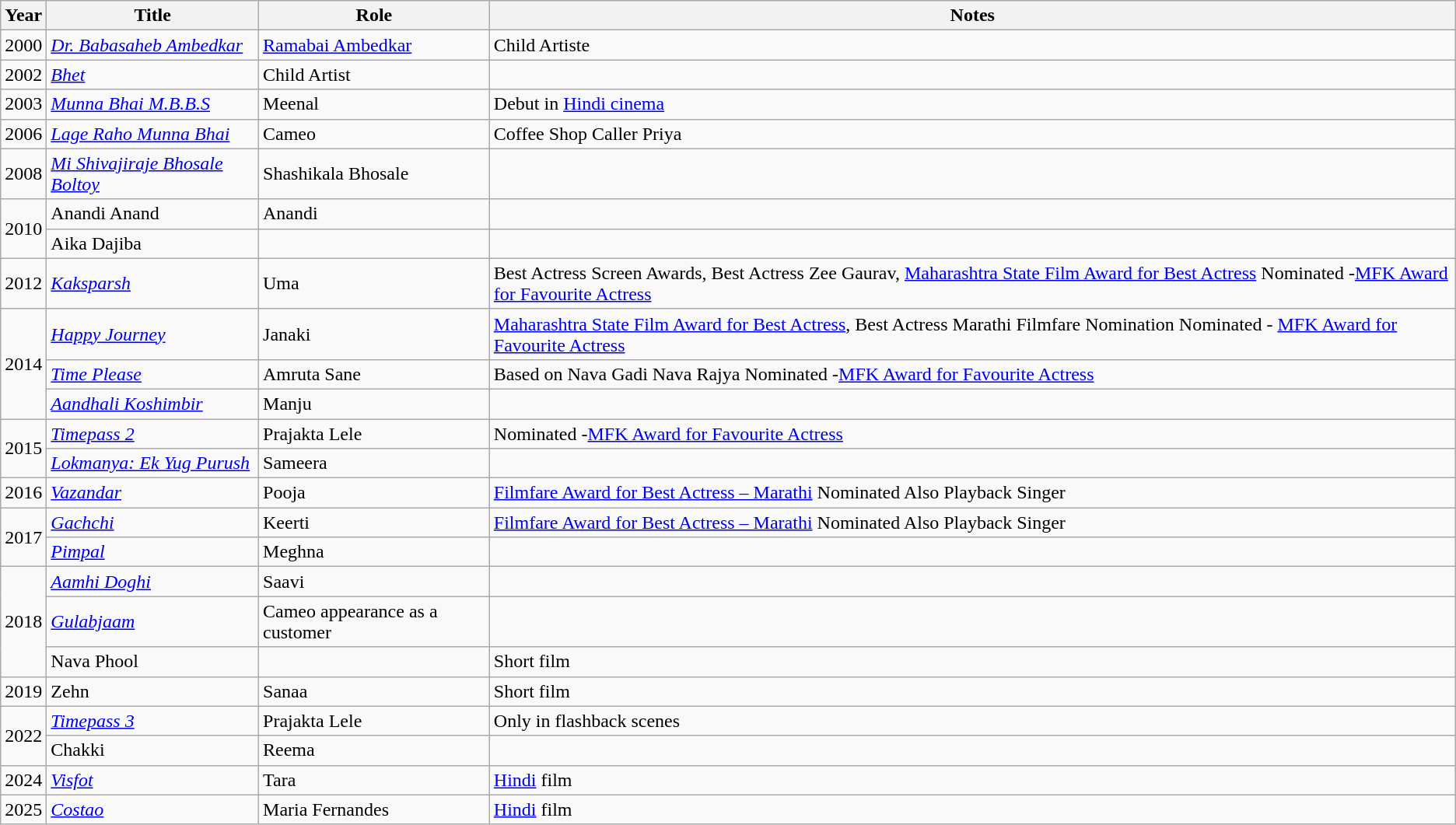<table class="wikitable sortable">
<tr>
<th>Year</th>
<th>Title</th>
<th>Role</th>
<th class="unsortable">Notes</th>
</tr>
<tr>
<td>2000</td>
<td><em><a href='#'>Dr. Babasaheb Ambedkar</a></em></td>
<td><a href='#'>Ramabai Ambedkar</a></td>
<td>Child Artiste</td>
</tr>
<tr>
<td>2002</td>
<td><em><a href='#'>Bhet</a></em></td>
<td>Child Artist</td>
<td></td>
</tr>
<tr>
<td>2003</td>
<td><em><a href='#'>Munna Bhai M.B.B.S</a></em></td>
<td>Meenal</td>
<td>Debut in <a href='#'>Hindi cinema</a></td>
</tr>
<tr>
<td>2006</td>
<td><em><a href='#'>Lage Raho Munna Bhai</a></em></td>
<td>Cameo</td>
<td>Coffee Shop Caller Priya</td>
</tr>
<tr>
<td>2008</td>
<td><em><a href='#'>Mi Shivajiraje Bhosale Boltoy</a></em></td>
<td>Shashikala Bhosale</td>
<td></td>
</tr>
<tr>
<td rowspan="2">2010</td>
<td>Anandi Anand</td>
<td>Anandi</td>
<td></td>
</tr>
<tr>
<td>Aika Dajiba</td>
<td></td>
<td></td>
</tr>
<tr>
<td>2012</td>
<td><em><a href='#'>Kaksparsh</a></em></td>
<td>Uma</td>
<td>Best Actress Screen Awards, Best Actress Zee Gaurav,  <a href='#'>Maharashtra State Film Award for Best Actress</a> Nominated -<a href='#'>MFK Award for Favourite Actress</a></td>
</tr>
<tr>
<td rowspan="3">2014</td>
<td><em><a href='#'>Happy Journey</a></em></td>
<td>Janaki</td>
<td><a href='#'>Maharashtra State Film Award for Best Actress</a>, Best Actress Marathi Filmfare Nomination Nominated - <a href='#'>MFK Award for Favourite Actress</a></td>
</tr>
<tr>
<td><em><a href='#'>Time Please</a></em></td>
<td>Amruta Sane</td>
<td>Based on Nava Gadi Nava Rajya Nominated -<a href='#'>MFK Award for Favourite Actress</a></td>
</tr>
<tr>
<td><em><a href='#'>Aandhali Koshimbir</a></em></td>
<td>Manju</td>
<td></td>
</tr>
<tr>
<td rowspan="2">2015</td>
<td><em><a href='#'>Timepass 2</a></em></td>
<td>Prajakta Lele</td>
<td>Nominated -<a href='#'>MFK Award for Favourite Actress</a></td>
</tr>
<tr>
<td><em><a href='#'>Lokmanya: Ek Yug Purush</a></em></td>
<td>Sameera</td>
<td></td>
</tr>
<tr>
<td>2016</td>
<td><em><a href='#'>Vazandar</a></em></td>
<td>Pooja</td>
<td><a href='#'>Filmfare Award for Best Actress – Marathi</a> Nominated   Also Playback Singer</td>
</tr>
<tr>
<td rowspan="2">2017</td>
<td><em><a href='#'>Gachchi</a></em></td>
<td>Keerti</td>
<td><a href='#'>Filmfare Award for Best Actress – Marathi</a> Nominated Also Playback Singer</td>
</tr>
<tr>
<td><em><a href='#'>Pimpal</a></em></td>
<td>Meghna</td>
<td></td>
</tr>
<tr>
<td rowspan="3">2018</td>
<td><em><a href='#'>Aamhi Doghi</a></em></td>
<td>Saavi</td>
<td></td>
</tr>
<tr>
<td><em><a href='#'>Gulabjaam</a></em></td>
<td>Cameo appearance as a customer</td>
<td></td>
</tr>
<tr>
<td>Nava Phool</td>
<td></td>
<td>Short film</td>
</tr>
<tr>
<td>2019</td>
<td Zehn (2019 short film)>Zehn</td>
<td>Sanaa</td>
<td>Short film</td>
</tr>
<tr>
<td rowspan="2">2022</td>
<td><em><a href='#'>Timepass 3</a></em></td>
<td>Prajakta Lele</td>
<td>Only in flashback scenes</td>
</tr>
<tr>
<td Chakki (film)>Chakki</td>
<td>Reema</td>
<td></td>
</tr>
<tr>
<td>2024</td>
<td><em><a href='#'>Visfot</a></em></td>
<td>Tara</td>
<td><a href='#'>Hindi</a> film</td>
</tr>
<tr>
<td>2025</td>
<td><em><a href='#'>Costao</a></em></td>
<td>Maria Fernandes</td>
<td><a href='#'>Hindi</a> film</td>
</tr>
</table>
